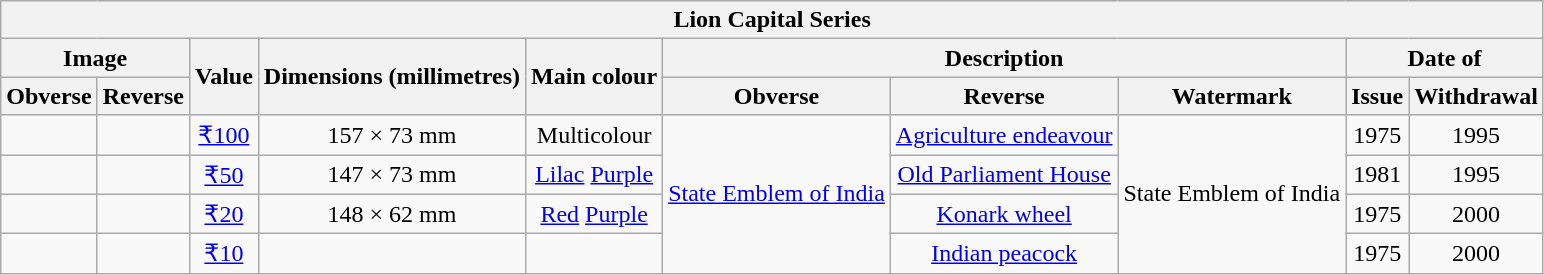<table class="wikitable" style="text-align:center">
<tr>
<th colspan="10">Lion Capital Series</th>
</tr>
<tr>
<th colspan="2">Image</th>
<th rowspan="2">Value</th>
<th rowspan="2">Dimensions (millimetres)</th>
<th rowspan="2">Main colour</th>
<th colspan="3">Description</th>
<th colspan="2">Date of</th>
</tr>
<tr>
<th>Obverse</th>
<th>Reverse</th>
<th>Obverse</th>
<th>Reverse</th>
<th>Watermark</th>
<th>Issue</th>
<th>Withdrawal</th>
</tr>
<tr>
<td></td>
<td></td>
<td style="text-align:center"><a href='#'>₹100</a></td>
<td>157 × 73 mm</td>
<td>Multicolour</td>
<td rowspan="4"><a href='#'>State Emblem of India</a></td>
<td><a href='#'>Agriculture endeavour</a></td>
<td rowspan="4">State Emblem of India</td>
<td>1975</td>
<td>1995</td>
</tr>
<tr>
<td></td>
<td></td>
<td style="text-align:center"><a href='#'>₹50</a></td>
<td>147 × 73 mm</td>
<td><a href='#'>Lilac</a> <a href='#'>Purple</a></td>
<td><a href='#'>Old Parliament House</a></td>
<td>1981</td>
<td>1995</td>
</tr>
<tr>
<td></td>
<td></td>
<td style="text-align:center"><a href='#'>₹20</a></td>
<td>148 × 62 mm</td>
<td><a href='#'>Red</a> <a href='#'>Purple</a></td>
<td><a href='#'>Konark wheel</a></td>
<td>1975</td>
<td>2000</td>
</tr>
<tr>
<td></td>
<td></td>
<td style="text-align:center"><a href='#'>₹10</a></td>
<td></td>
<td></td>
<td><a href='#'>Indian peacock</a></td>
<td>1975</td>
<td>2000</td>
</tr>
</table>
